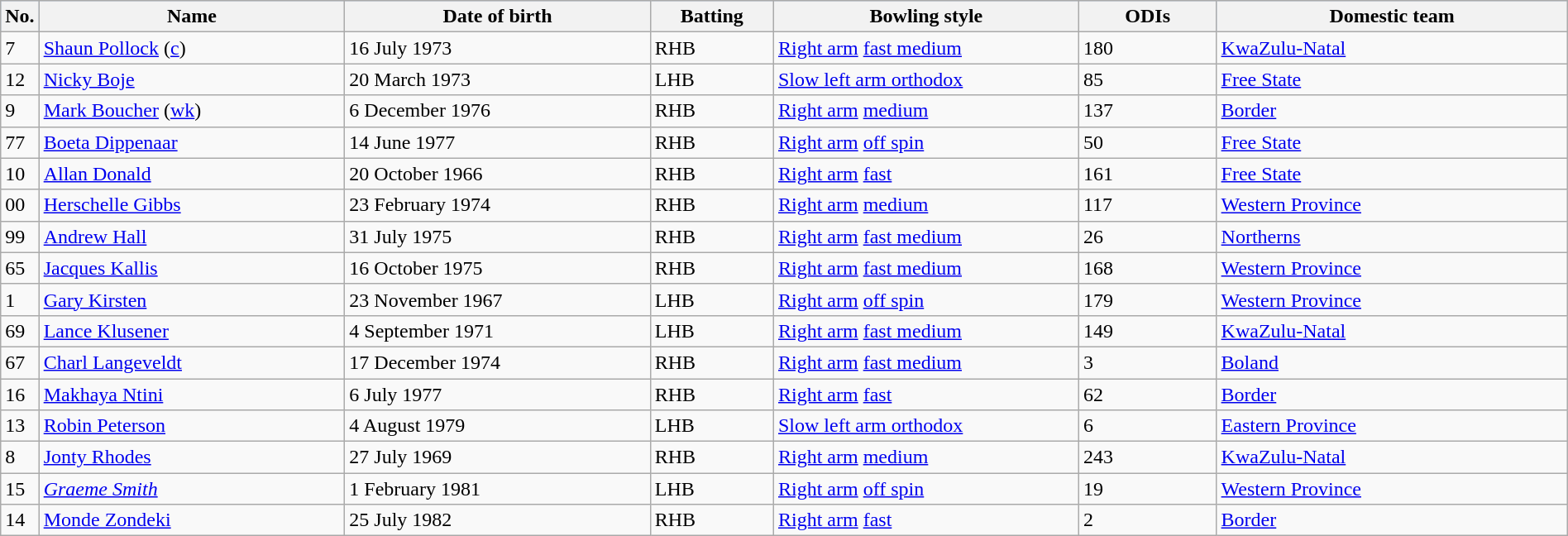<table class="wikitable sortable sortable" cellspacing="2" style="width:100%;">
<tr style="background:#aad0ff;">
<th>No.</th>
<th width=20%>Name</th>
<th width=20%>Date of birth</th>
<th width=8%>Batting</th>
<th width=20%>Bowling style</th>
<th width=9%>ODIs</th>
<th width=25%>Domestic team</th>
</tr>
<tr>
<td>7</td>
<td><a href='#'>Shaun Pollock</a> (<a href='#'>c</a>)</td>
<td>16 July 1973</td>
<td>RHB</td>
<td><a href='#'>Right arm</a> <a href='#'>fast medium</a></td>
<td>180</td>
<td> <a href='#'>KwaZulu-Natal</a></td>
</tr>
<tr>
<td>12</td>
<td><a href='#'>Nicky Boje</a></td>
<td>20 March 1973</td>
<td>LHB</td>
<td><a href='#'>Slow left arm orthodox</a></td>
<td>85</td>
<td> <a href='#'>Free State</a></td>
</tr>
<tr>
<td>9</td>
<td><a href='#'>Mark Boucher</a> (<a href='#'>wk</a>)</td>
<td>6 December 1976</td>
<td>RHB</td>
<td><a href='#'>Right arm</a> <a href='#'>medium</a></td>
<td>137</td>
<td> <a href='#'>Border</a></td>
</tr>
<tr>
<td>77</td>
<td><a href='#'>Boeta Dippenaar</a></td>
<td>14 June 1977</td>
<td>RHB</td>
<td><a href='#'>Right arm</a> <a href='#'>off spin</a></td>
<td>50</td>
<td> <a href='#'>Free State</a></td>
</tr>
<tr>
<td>10</td>
<td><a href='#'>Allan Donald</a></td>
<td>20 October 1966</td>
<td>RHB</td>
<td><a href='#'>Right arm</a> <a href='#'>fast</a></td>
<td>161</td>
<td> <a href='#'>Free State</a></td>
</tr>
<tr>
<td>00</td>
<td><a href='#'>Herschelle Gibbs</a></td>
<td>23 February 1974</td>
<td>RHB</td>
<td><a href='#'>Right arm</a> <a href='#'>medium</a></td>
<td>117</td>
<td> <a href='#'>Western Province</a></td>
</tr>
<tr>
<td>99</td>
<td><a href='#'>Andrew Hall</a></td>
<td>31 July 1975</td>
<td>RHB</td>
<td><a href='#'>Right arm</a> <a href='#'>fast medium</a></td>
<td>26</td>
<td> <a href='#'>Northerns</a></td>
</tr>
<tr>
<td>65</td>
<td><a href='#'>Jacques Kallis</a></td>
<td>16 October 1975</td>
<td>RHB</td>
<td><a href='#'>Right arm</a> <a href='#'>fast medium</a></td>
<td>168</td>
<td> <a href='#'>Western Province</a></td>
</tr>
<tr>
<td>1</td>
<td><a href='#'>Gary Kirsten</a></td>
<td>23 November 1967</td>
<td>LHB</td>
<td><a href='#'>Right arm</a> <a href='#'>off spin</a></td>
<td>179</td>
<td> <a href='#'>Western Province</a></td>
</tr>
<tr>
<td>69</td>
<td><a href='#'>Lance Klusener</a></td>
<td>4 September 1971</td>
<td>LHB</td>
<td><a href='#'>Right arm</a> <a href='#'>fast medium</a></td>
<td>149</td>
<td> <a href='#'>KwaZulu-Natal</a></td>
</tr>
<tr>
<td>67</td>
<td><a href='#'>Charl Langeveldt</a></td>
<td>17 December 1974</td>
<td>RHB</td>
<td><a href='#'>Right arm</a> <a href='#'>fast medium</a></td>
<td>3</td>
<td> <a href='#'>Boland</a></td>
</tr>
<tr>
<td>16</td>
<td><a href='#'>Makhaya Ntini</a></td>
<td>6 July 1977</td>
<td>RHB</td>
<td><a href='#'>Right arm</a> <a href='#'>fast</a></td>
<td>62</td>
<td> <a href='#'>Border</a></td>
</tr>
<tr>
<td>13</td>
<td><a href='#'>Robin Peterson</a></td>
<td>4 August 1979</td>
<td>LHB</td>
<td><a href='#'>Slow left arm orthodox</a></td>
<td>6</td>
<td> <a href='#'>Eastern Province</a></td>
</tr>
<tr>
<td>8</td>
<td><a href='#'>Jonty Rhodes</a></td>
<td>27 July 1969</td>
<td>RHB</td>
<td><a href='#'>Right arm</a> <a href='#'>medium</a></td>
<td>243</td>
<td> <a href='#'>KwaZulu-Natal</a></td>
</tr>
<tr>
<td>15</td>
<td><em><a href='#'>Graeme Smith</a></em></td>
<td>1 February 1981</td>
<td>LHB</td>
<td><a href='#'>Right arm</a> <a href='#'>off spin</a></td>
<td>19</td>
<td> <a href='#'>Western Province</a></td>
</tr>
<tr>
<td>14</td>
<td><a href='#'>Monde Zondeki</a></td>
<td>25 July 1982</td>
<td>RHB</td>
<td><a href='#'>Right arm</a> <a href='#'>fast</a></td>
<td>2</td>
<td> <a href='#'>Border</a></td>
</tr>
</table>
